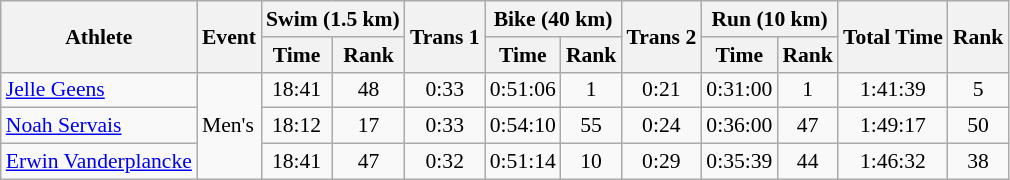<table class="wikitable" style="font-size:90%">
<tr>
<th rowspan=2>Athlete</th>
<th rowspan=2>Event</th>
<th colspan=2>Swim (1.5 km)</th>
<th rowspan=2>Trans 1</th>
<th colspan=2>Bike (40 km)</th>
<th rowspan=2>Trans 2</th>
<th colspan=2>Run (10 km)</th>
<th rowspan=2>Total Time</th>
<th rowspan=2>Rank</th>
</tr>
<tr>
<th>Time</th>
<th>Rank</th>
<th>Time</th>
<th>Rank</th>
<th>Time</th>
<th>Rank</th>
</tr>
<tr align=center>
<td align=left><a href='#'>Jelle Geens</a></td>
<td align=left rowspan=3>Men's</td>
<td>18:41</td>
<td>48</td>
<td>0:33</td>
<td>0:51:06</td>
<td>1</td>
<td>0:21</td>
<td>0:31:00</td>
<td>1</td>
<td>1:41:39</td>
<td>5</td>
</tr>
<tr align=center>
<td align=left><a href='#'>Noah Servais</a></td>
<td>18:12</td>
<td>17</td>
<td>0:33</td>
<td>0:54:10</td>
<td>55</td>
<td>0:24</td>
<td>0:36:00</td>
<td>47</td>
<td>1:49:17</td>
<td>50</td>
</tr>
<tr align=center>
<td align=left><a href='#'>Erwin Vanderplancke</a></td>
<td>18:41</td>
<td>47</td>
<td>0:32</td>
<td>0:51:14</td>
<td>10</td>
<td>0:29</td>
<td>0:35:39</td>
<td>44</td>
<td>1:46:32</td>
<td>38</td>
</tr>
</table>
